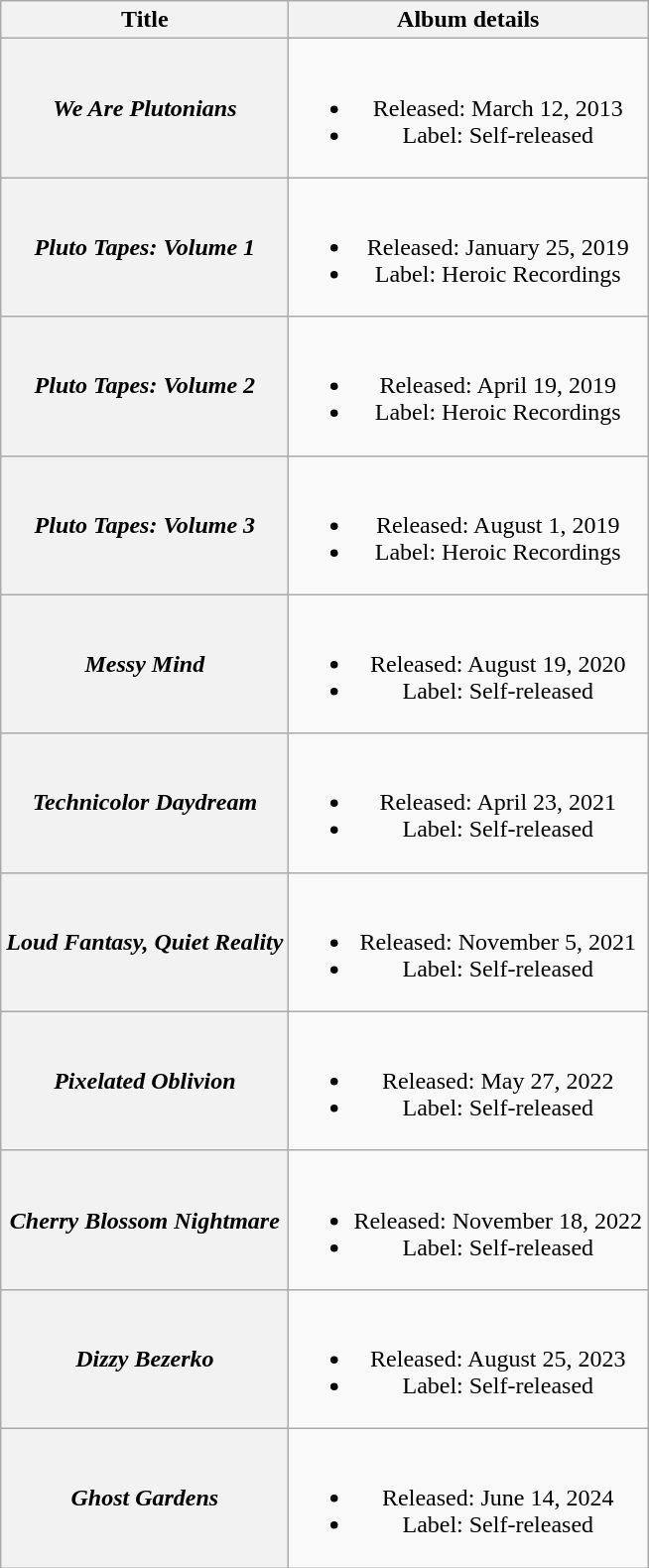<table class="wikitable plainrowheaders" style="text-align:center;">
<tr>
<th scope="col">Title</th>
<th scope="col">Album details</th>
</tr>
<tr>
<th scope="row"><em>We Are Plutonians</em> </th>
<td><br><ul><li>Released: March 12, 2013</li><li>Label: Self-released</li></ul></td>
</tr>
<tr>
<th scope="row"><em>Pluto Tapes: Volume 1</em> </th>
<td><br><ul><li>Released: January 25, 2019</li><li>Label: Heroic Recordings</li></ul></td>
</tr>
<tr>
<th scope="row"><em>Pluto Tapes: Volume 2</em> </th>
<td><br><ul><li>Released: April 19, 2019</li><li>Label: Heroic Recordings</li></ul></td>
</tr>
<tr>
<th scope="row"><em>Pluto Tapes: Volume 3</em> </th>
<td><br><ul><li>Released: August 1, 2019</li><li>Label: Heroic Recordings</li></ul></td>
</tr>
<tr>
<th scope="row"><em>Messy Mind</em> </th>
<td><br><ul><li>Released: August 19, 2020</li><li>Label: Self-released</li></ul></td>
</tr>
<tr>
<th scope="row"><em>Technicolor Daydream</em> </th>
<td><br><ul><li>Released: April 23, 2021</li><li>Label: Self-released</li></ul></td>
</tr>
<tr>
<th scope="row"><em>Loud Fantasy, Quiet Reality</em> </th>
<td><br><ul><li>Released: November 5, 2021</li><li>Label: Self-released</li></ul></td>
</tr>
<tr>
<th scope="row"><em>Pixelated Oblivion</em> </th>
<td><br><ul><li>Released: May 27, 2022</li><li>Label: Self-released</li></ul></td>
</tr>
<tr>
<th scope="row"><em>Cherry Blossom Nightmare</em> </th>
<td><br><ul><li>Released: November 18, 2022</li><li>Label: Self-released</li></ul></td>
</tr>
<tr>
<th scope="row"><em>Dizzy Bezerko</em> </th>
<td><br><ul><li>Released: August 25, 2023</li><li>Label: Self-released</li></ul></td>
</tr>
<tr>
<th scope="row"><em>Ghost Gardens</em> </th>
<td><br><ul><li>Released: June 14, 2024</li><li>Label: Self-released</li></ul></td>
</tr>
</table>
